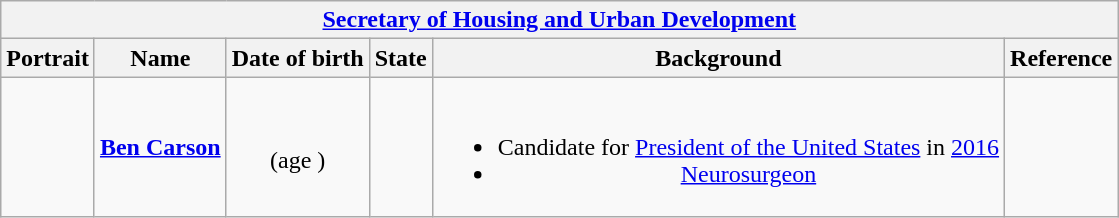<table class="wikitable collapsible" style="text-align:center;">
<tr>
<th colspan="6"><a href='#'>Secretary of Housing and Urban Development</a></th>
</tr>
<tr>
<th>Portrait</th>
<th>Name</th>
<th>Date of birth</th>
<th>State</th>
<th>Background</th>
<th>Reference</th>
</tr>
<tr>
<td></td>
<td><strong><a href='#'>Ben Carson</a></strong></td>
<td><br>(age )</td>
<td></td>
<td><br><ul><li>Candidate for <a href='#'>President of the United States</a> in <a href='#'>2016</a></li><li><a href='#'>Neurosurgeon</a></li></ul></td>
<td></td>
</tr>
</table>
